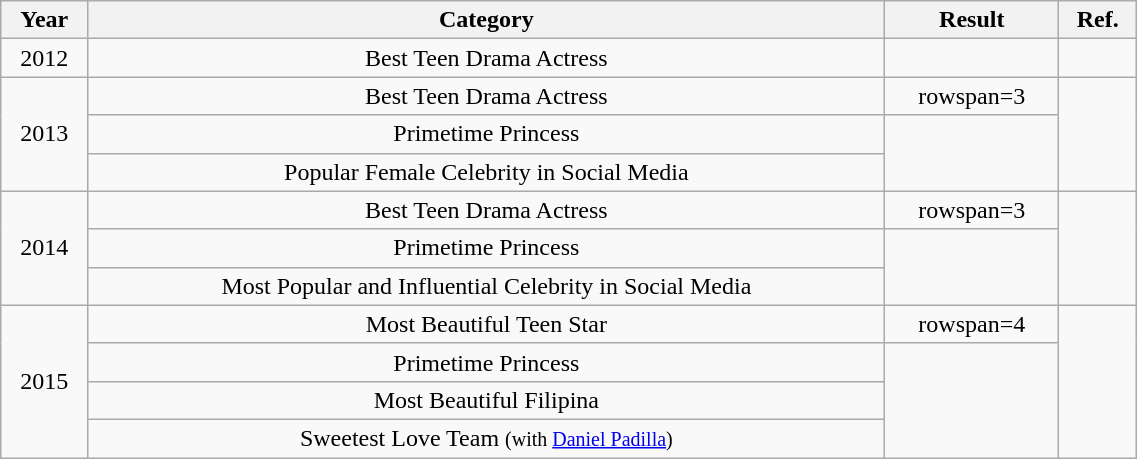<table class="wikitable sortable"  style="text-align:center; width:60%;">
<tr>
<th>Year</th>
<th>Category</th>
<th>Result</th>
<th>Ref.</th>
</tr>
<tr>
<td>2012</td>
<td>Best Teen Drama Actress</td>
<td></td>
<td></td>
</tr>
<tr>
<td rowspan=3>2013</td>
<td>Best Teen Drama Actress</td>
<td>rowspan=3 </td>
<td rowspan=3></td>
</tr>
<tr>
<td>Primetime Princess</td>
</tr>
<tr>
<td>Popular Female Celebrity in Social Media</td>
</tr>
<tr>
<td rowspan=3>2014</td>
<td>Best Teen Drama Actress</td>
<td>rowspan=3 </td>
<td rowspan=3></td>
</tr>
<tr>
<td>Primetime Princess</td>
</tr>
<tr>
<td>Most Popular and Influential Celebrity in Social Media</td>
</tr>
<tr>
<td rowspan=4>2015</td>
<td>Most Beautiful Teen Star</td>
<td>rowspan=4 </td>
<td rowspan=4></td>
</tr>
<tr>
<td>Primetime Princess</td>
</tr>
<tr>
<td>Most Beautiful Filipina</td>
</tr>
<tr>
<td>Sweetest Love Team <small>(with <a href='#'>Daniel Padilla</a>)</small></td>
</tr>
</table>
